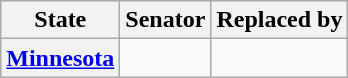<table class="wikitable sortable plainrowheaders">
<tr>
<th scope="col">State</th>
<th scope="col">Senator</th>
<th scope="col">Replaced by</th>
</tr>
<tr>
<th><a href='#'>Minnesota</a></th>
<td></td>
<td></td>
</tr>
</table>
